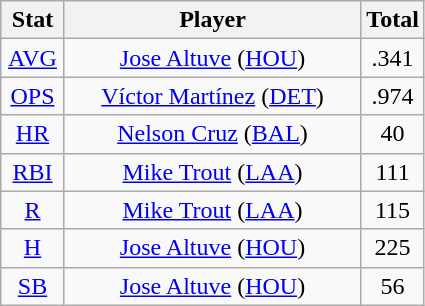<table class="wikitable" style="text-align:center;">
<tr>
<th style="width:15%">Stat</th>
<th>Player</th>
<th style="width:15%">Total</th>
</tr>
<tr>
<td><a href='#'>AVG</a></td>
<td><a href='#'>Jose Altuve</a> (<a href='#'>HOU</a>)</td>
<td>.341</td>
</tr>
<tr>
<td><a href='#'>OPS</a></td>
<td><a href='#'>Víctor Martínez</a> (<a href='#'>DET</a>)</td>
<td>.974</td>
</tr>
<tr>
<td><a href='#'>HR</a></td>
<td><a href='#'>Nelson Cruz</a> (<a href='#'>BAL</a>)</td>
<td>40</td>
</tr>
<tr>
<td><a href='#'>RBI</a></td>
<td><a href='#'>Mike Trout</a> (<a href='#'>LAA</a>)</td>
<td>111</td>
</tr>
<tr>
<td><a href='#'>R</a></td>
<td><a href='#'>Mike Trout</a> (<a href='#'>LAA</a>)</td>
<td>115</td>
</tr>
<tr>
<td><a href='#'>H</a></td>
<td><a href='#'>Jose Altuve</a> (<a href='#'>HOU</a>)</td>
<td>225</td>
</tr>
<tr>
<td><a href='#'>SB</a></td>
<td><a href='#'>Jose Altuve</a> (<a href='#'>HOU</a>)</td>
<td>56</td>
</tr>
</table>
